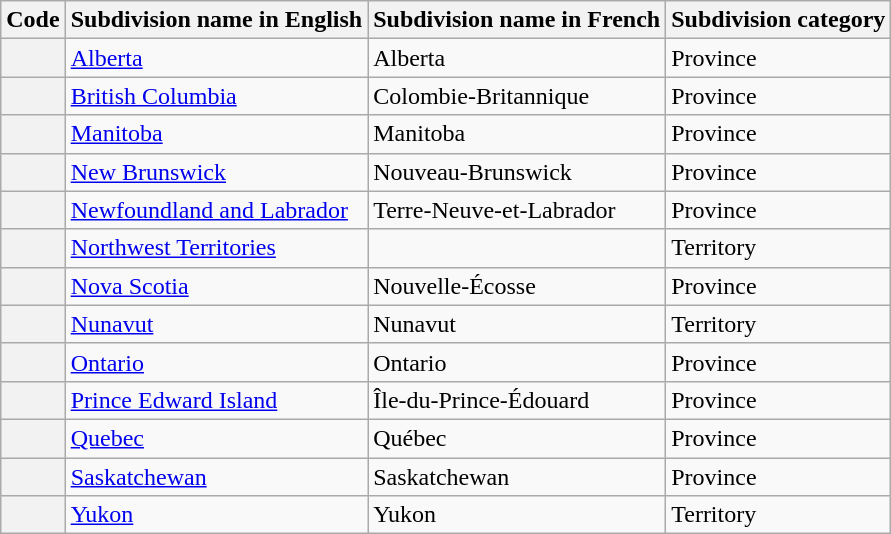<table class="wikitable sortable plainrowheaders">
<tr>
<th scope="col">Code</th>
<th scope="col">Subdivision name in English</th>
<th scope="col">Subdivision name in French</th>
<th scope="col">Subdivision category</th>
</tr>
<tr>
<th scope="row"></th>
<td><a href='#'>Alberta</a></td>
<td>Alberta</td>
<td>Province</td>
</tr>
<tr>
<th scope="row"></th>
<td><a href='#'>British Columbia</a></td>
<td>Colombie-Britannique</td>
<td>Province</td>
</tr>
<tr>
<th scope="row"></th>
<td><a href='#'>Manitoba</a></td>
<td>Manitoba</td>
<td>Province</td>
</tr>
<tr>
<th scope="row"></th>
<td><a href='#'>New Brunswick</a></td>
<td>Nouveau-Brunswick</td>
<td>Province</td>
</tr>
<tr>
<th scope="row"></th>
<td><a href='#'>Newfoundland and Labrador</a></td>
<td>Terre-Neuve-et-Labrador</td>
<td>Province</td>
</tr>
<tr>
<th scope="row"></th>
<td><a href='#'>Northwest Territories</a></td>
<td></td>
<td>Territory</td>
</tr>
<tr>
<th scope="row"></th>
<td><a href='#'>Nova Scotia</a></td>
<td>Nouvelle-Écosse</td>
<td>Province</td>
</tr>
<tr>
<th scope="row"></th>
<td><a href='#'>Nunavut</a></td>
<td>Nunavut</td>
<td>Territory</td>
</tr>
<tr>
<th scope="row"></th>
<td><a href='#'>Ontario</a></td>
<td>Ontario</td>
<td>Province</td>
</tr>
<tr>
<th scope="row"></th>
<td><a href='#'>Prince Edward Island</a></td>
<td>Île-du-Prince-Édouard</td>
<td>Province</td>
</tr>
<tr>
<th scope="row"></th>
<td><a href='#'>Quebec</a></td>
<td>Québec</td>
<td>Province</td>
</tr>
<tr>
<th scope="row"></th>
<td><a href='#'>Saskatchewan</a></td>
<td>Saskatchewan</td>
<td>Province</td>
</tr>
<tr>
<th scope="row"></th>
<td><a href='#'>Yukon</a></td>
<td>Yukon</td>
<td>Territory</td>
</tr>
</table>
